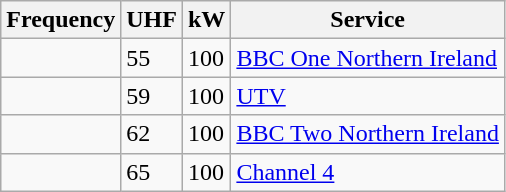<table class="wikitable sortable">
<tr>
<th>Frequency</th>
<th>UHF</th>
<th>kW</th>
<th>Service</th>
</tr>
<tr>
<td></td>
<td>55</td>
<td>100</td>
<td><a href='#'>BBC One Northern Ireland</a></td>
</tr>
<tr>
<td></td>
<td>59</td>
<td>100</td>
<td><a href='#'>UTV</a></td>
</tr>
<tr>
<td></td>
<td>62</td>
<td>100</td>
<td><a href='#'>BBC Two Northern Ireland</a></td>
</tr>
<tr>
<td></td>
<td>65</td>
<td>100</td>
<td><a href='#'>Channel 4</a></td>
</tr>
</table>
